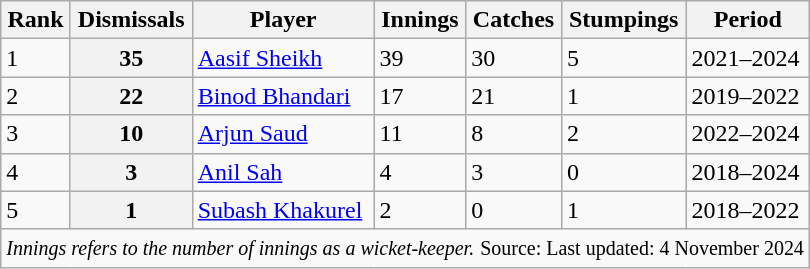<table class="wikitable">
<tr>
<th>Rank</th>
<th>Dismissals</th>
<th>Player</th>
<th>Innings</th>
<th>Catches</th>
<th>Stumpings</th>
<th>Period</th>
</tr>
<tr>
<td>1</td>
<th>35</th>
<td><a href='#'>Aasif Sheikh</a></td>
<td>39</td>
<td>30</td>
<td>5</td>
<td>2021–2024</td>
</tr>
<tr>
<td>2</td>
<th>22</th>
<td><a href='#'>Binod Bhandari</a></td>
<td>17</td>
<td>21</td>
<td>1</td>
<td>2019–2022</td>
</tr>
<tr>
<td>3</td>
<th>10</th>
<td><a href='#'>Arjun Saud</a></td>
<td>11</td>
<td>8</td>
<td>2</td>
<td>2022–2024</td>
</tr>
<tr>
<td>4</td>
<th>3</th>
<td><a href='#'>Anil Sah</a></td>
<td>4</td>
<td>3</td>
<td>0</td>
<td>2018–2024</td>
</tr>
<tr>
<td>5</td>
<th>1</th>
<td><a href='#'>Subash Khakurel</a></td>
<td>2</td>
<td>0</td>
<td>1</td>
<td>2018–2022</td>
</tr>
<tr>
<td colspan="7" style="text-align:left;"><small><em>Innings refers to the number of innings as a wicket-keeper.</em></small> <small>Source: Last updated: 4 November 2024</small></td>
</tr>
</table>
